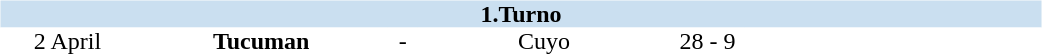<table table width=700>
<tr>
<td width=700 valign="top"><br><table border=0 cellspacing=0 cellpadding=0 style="font-size: 100%; border-collapse: collapse;" width=100%>
<tr bgcolor="#CADFF0">
<td style="font-size:100%"; align="center" colspan="6"><strong>1.Turno</strong></td>
</tr>
<tr align=center bgcolor=#FFFFFF>
<td width=90>2 April</td>
<td width=170><strong>Tucuman</strong></td>
<td width=20>-</td>
<td width=170>Cuyo</td>
<td width=50>28 - 9</td>
<td width=200></td>
</tr>
</table>
</td>
</tr>
</table>
